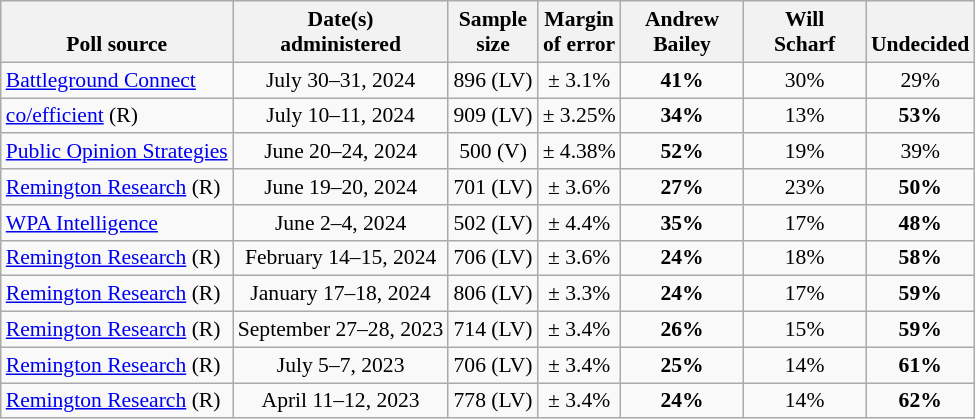<table class="wikitable" style="font-size:90%;text-align:center;">
<tr valign=bottom>
<th>Poll source</th>
<th>Date(s)<br>administered</th>
<th>Sample<br>size</th>
<th>Margin<br>of error</th>
<th style="width:75px;">Andrew<br>Bailey</th>
<th style="width:75px;">Will<br>Scharf</th>
<th>Undecided</th>
</tr>
<tr>
<td style="text-align:left;"><a href='#'>Battleground Connect</a></td>
<td>July 30–31, 2024</td>
<td>896 (LV)</td>
<td>± 3.1%</td>
<td><strong>41%</strong></td>
<td>30%</td>
<td>29%</td>
</tr>
<tr>
<td style="text-align:left;"><a href='#'>co/efficient</a> (R)</td>
<td>July 10–11, 2024</td>
<td>909 (LV)</td>
<td>± 3.25%</td>
<td><strong>34%</strong></td>
<td>13%</td>
<td><strong>53%</strong></td>
</tr>
<tr>
<td style="text-align:left;"><a href='#'>Public Opinion Strategies</a></td>
<td>June 20–24, 2024</td>
<td>500 (V)</td>
<td>± 4.38%</td>
<td><strong>52%</strong></td>
<td>19%</td>
<td>39%</td>
</tr>
<tr>
<td style="text-align:left;"><a href='#'>Remington Research</a> (R)</td>
<td>June 19–20, 2024</td>
<td>701 (LV)</td>
<td>± 3.6%</td>
<td><strong>27%</strong></td>
<td>23%</td>
<td><strong>50%</strong></td>
</tr>
<tr>
<td style="text-align:left;"><a href='#'>WPA Intelligence</a></td>
<td>June 2–4, 2024</td>
<td>502 (LV)</td>
<td>± 4.4%</td>
<td><strong>35%</strong></td>
<td>17%</td>
<td><strong>48%</strong></td>
</tr>
<tr>
<td style="text-align:left;"><a href='#'>Remington Research</a> (R)</td>
<td>February 14–15, 2024</td>
<td>706 (LV)</td>
<td>± 3.6%</td>
<td><strong>24%</strong></td>
<td>18%</td>
<td><strong>58%</strong></td>
</tr>
<tr>
<td style="text-align:left;"><a href='#'>Remington Research</a> (R)</td>
<td>January 17–18, 2024</td>
<td>806 (LV)</td>
<td>± 3.3%</td>
<td><strong>24%</strong></td>
<td>17%</td>
<td><strong>59%</strong></td>
</tr>
<tr>
<td style="text-align:left;"><a href='#'>Remington Research</a> (R)</td>
<td>September 27–28, 2023</td>
<td>714 (LV)</td>
<td>± 3.4%</td>
<td><strong>26%</strong></td>
<td>15%</td>
<td><strong>59%</strong></td>
</tr>
<tr>
<td style="text-align:left;"><a href='#'>Remington Research</a> (R)</td>
<td>July 5–7, 2023</td>
<td>706 (LV)</td>
<td>± 3.4%</td>
<td><strong>25%</strong></td>
<td>14%</td>
<td><strong>61%</strong></td>
</tr>
<tr>
<td style="text-align:left;"><a href='#'>Remington Research</a> (R)</td>
<td>April 11–12, 2023</td>
<td>778 (LV)</td>
<td>± 3.4%</td>
<td><strong>24%</strong></td>
<td>14%</td>
<td><strong>62%</strong></td>
</tr>
</table>
